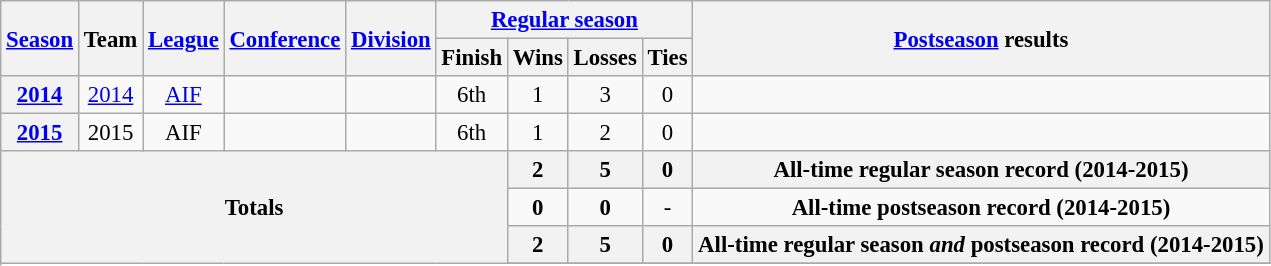<table class="wikitable" style="font-size: 95%;">
<tr>
<th rowspan="2"><a href='#'>Season</a></th>
<th rowspan="2">Team</th>
<th rowspan="2"><a href='#'>League</a></th>
<th rowspan="2"><a href='#'>Conference</a></th>
<th rowspan="2"><a href='#'>Division</a></th>
<th colspan="4"><a href='#'>Regular season</a></th>
<th rowspan="2"><a href='#'>Postseason</a> results</th>
</tr>
<tr>
<th>Finish</th>
<th>Wins</th>
<th>Losses</th>
<th>Ties</th>
</tr>
<tr background:#fcc;">
<th style="text-align:center;"><a href='#'>2014</a></th>
<td style="text-align:center;"><a href='#'>2014</a></td>
<td style="text-align:center;"><a href='#'>AIF</a></td>
<td style="text-align:center;"></td>
<td style="text-align:center;"></td>
<td style="text-align:center;">6th</td>
<td style="text-align:center;">1</td>
<td style="text-align:center;">3</td>
<td style="text-align:center;">0</td>
<td></td>
</tr>
<tr>
<th style="text-align:center;"><a href='#'>2015</a></th>
<td style="text-align:center;">2015</td>
<td style="text-align:center;">AIF</td>
<td style="text-align:center;"></td>
<td style="text-align:center;"></td>
<td style="text-align:center;">6th</td>
<td style="text-align:center;">1</td>
<td style="text-align:center;">2</td>
<td style="text-align:center;">0</td>
<td></td>
</tr>
<tr>
<th style="text-align:center;" rowspan="5" colspan="6">Totals</th>
<th style="text-align:center;"><strong>2</strong></th>
<th style="text-align:center;"><strong>5</strong></th>
<th style="text-align:center;"><strong>0</strong></th>
<th style="text-align:center;" colspan="3"><strong>All-time regular season record (2014-2015)</strong></th>
</tr>
<tr style="text-align:center;">
<td><strong>0</strong></td>
<td><strong>0</strong></td>
<td>-</td>
<td colspan="3"><strong>All-time postseason record (2014-2015)</strong></td>
</tr>
<tr>
<th style="text-align:center;"><strong>2</strong></th>
<th style="text-align:center;"><strong>5</strong></th>
<th style="text-align:center;"><strong>0</strong></th>
<th style="text-align:center;" colspan="3"><strong>All-time regular season <em>and</em>  postseason record (2014-2015)</strong></th>
</tr>
<tr>
</tr>
</table>
